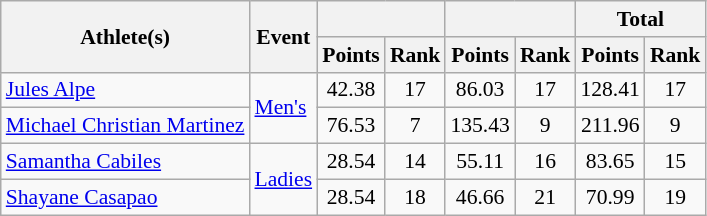<table class="wikitable" style="font-size:90%">
<tr>
<th rowspan="2">Athlete(s)</th>
<th rowspan="2">Event</th>
<th colspan="2"></th>
<th colspan="2"></th>
<th colspan="2">Total</th>
</tr>
<tr>
<th>Points</th>
<th>Rank</th>
<th>Points</th>
<th>Rank</th>
<th>Points</th>
<th>Rank</th>
</tr>
<tr align="center">
<td align="left"><a href='#'>Jules Alpe</a></td>
<td rowspan="2" align="left"><a href='#'>Men's</a></td>
<td>42.38</td>
<td>17</td>
<td>86.03</td>
<td>17</td>
<td>128.41</td>
<td>17</td>
</tr>
<tr align="center">
<td align="left"><a href='#'>Michael Christian Martinez</a></td>
<td>76.53</td>
<td>7</td>
<td>135.43</td>
<td>9</td>
<td>211.96</td>
<td>9</td>
</tr>
<tr align="center">
<td align="left"><a href='#'>Samantha Cabiles</a></td>
<td rowspan="2" align="left"><a href='#'>Ladies</a></td>
<td>28.54</td>
<td>14</td>
<td>55.11</td>
<td>16</td>
<td>83.65</td>
<td>15</td>
</tr>
<tr align="center">
<td align="left"><a href='#'>Shayane Casapao</a></td>
<td>28.54</td>
<td>18</td>
<td>46.66</td>
<td>21</td>
<td>70.99</td>
<td>19</td>
</tr>
</table>
